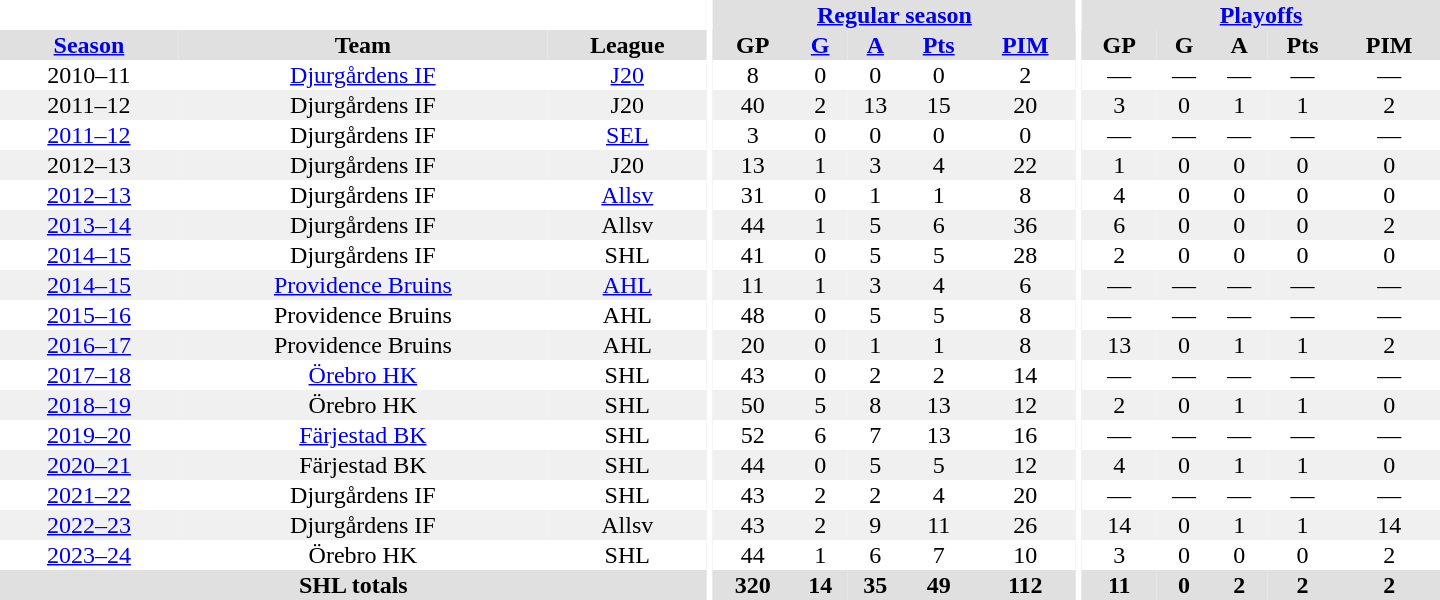<table border="0" cellpadding="1" cellspacing="0" style="text-align:center; width:60em">
<tr bgcolor="#e0e0e0">
<th colspan="3" bgcolor="#ffffff"></th>
<th rowspan="99" bgcolor="#ffffff"></th>
<th colspan="5"><a href='#'>Regular season</a></th>
<th rowspan="99" bgcolor="#ffffff"></th>
<th colspan="5"><a href='#'>Playoffs</a></th>
</tr>
<tr bgcolor="#e0e0e0">
<th><a href='#'>Season</a></th>
<th>Team</th>
<th>League</th>
<th>GP</th>
<th><a href='#'>G</a></th>
<th><a href='#'>A</a></th>
<th><a href='#'>Pts</a></th>
<th><a href='#'>PIM</a></th>
<th>GP</th>
<th>G</th>
<th>A</th>
<th>Pts</th>
<th>PIM</th>
</tr>
<tr>
<td>2010–11</td>
<td><a href='#'>Djurgårdens IF</a></td>
<td><a href='#'>J20</a></td>
<td>8</td>
<td>0</td>
<td>0</td>
<td>0</td>
<td>2</td>
<td>—</td>
<td>—</td>
<td>—</td>
<td>—</td>
<td>—</td>
</tr>
<tr bgcolor="#f0f0f0">
<td>2011–12</td>
<td>Djurgårdens IF</td>
<td>J20</td>
<td>40</td>
<td>2</td>
<td>13</td>
<td>15</td>
<td>20</td>
<td>3</td>
<td>0</td>
<td>1</td>
<td>1</td>
<td>2</td>
</tr>
<tr>
<td><a href='#'>2011–12</a></td>
<td>Djurgårdens IF</td>
<td><a href='#'>SEL</a></td>
<td>3</td>
<td>0</td>
<td>0</td>
<td>0</td>
<td>0</td>
<td>—</td>
<td>—</td>
<td>—</td>
<td>—</td>
<td>—</td>
</tr>
<tr bgcolor="#f0f0f0">
<td>2012–13</td>
<td>Djurgårdens IF</td>
<td>J20</td>
<td>13</td>
<td>1</td>
<td>3</td>
<td>4</td>
<td>22</td>
<td>1</td>
<td>0</td>
<td>0</td>
<td>0</td>
<td>0</td>
</tr>
<tr>
<td><a href='#'>2012–13</a></td>
<td>Djurgårdens IF</td>
<td><a href='#'>Allsv</a></td>
<td>31</td>
<td>0</td>
<td>1</td>
<td>1</td>
<td>8</td>
<td>4</td>
<td>0</td>
<td>0</td>
<td>0</td>
<td>0</td>
</tr>
<tr bgcolor="#f0f0f0">
<td><a href='#'>2013–14</a></td>
<td>Djurgårdens IF</td>
<td>Allsv</td>
<td>44</td>
<td>1</td>
<td>5</td>
<td>6</td>
<td>36</td>
<td>6</td>
<td>0</td>
<td>0</td>
<td>0</td>
<td>2</td>
</tr>
<tr>
<td><a href='#'>2014–15</a></td>
<td>Djurgårdens IF</td>
<td>SHL</td>
<td>41</td>
<td>0</td>
<td>5</td>
<td>5</td>
<td>28</td>
<td>2</td>
<td>0</td>
<td>0</td>
<td>0</td>
<td>0</td>
</tr>
<tr bgcolor="#f0f0f0">
<td><a href='#'>2014–15</a></td>
<td><a href='#'>Providence Bruins</a></td>
<td><a href='#'>AHL</a></td>
<td>11</td>
<td>1</td>
<td>3</td>
<td>4</td>
<td>6</td>
<td>—</td>
<td>—</td>
<td>—</td>
<td>—</td>
<td>—</td>
</tr>
<tr>
<td><a href='#'>2015–16</a></td>
<td>Providence Bruins</td>
<td>AHL</td>
<td>48</td>
<td>0</td>
<td>5</td>
<td>5</td>
<td>8</td>
<td>—</td>
<td>—</td>
<td>—</td>
<td>—</td>
<td>—</td>
</tr>
<tr bgcolor="#f0f0f0">
<td><a href='#'>2016–17</a></td>
<td>Providence Bruins</td>
<td>AHL</td>
<td>20</td>
<td>0</td>
<td>1</td>
<td>1</td>
<td>8</td>
<td>13</td>
<td>0</td>
<td>1</td>
<td>1</td>
<td>2</td>
</tr>
<tr>
<td><a href='#'>2017–18</a></td>
<td><a href='#'>Örebro HK</a></td>
<td>SHL</td>
<td>43</td>
<td>0</td>
<td>2</td>
<td>2</td>
<td>14</td>
<td>—</td>
<td>—</td>
<td>—</td>
<td>—</td>
<td>—</td>
</tr>
<tr bgcolor="#f0f0f0">
<td><a href='#'>2018–19</a></td>
<td>Örebro HK</td>
<td>SHL</td>
<td>50</td>
<td>5</td>
<td>8</td>
<td>13</td>
<td>12</td>
<td>2</td>
<td>0</td>
<td>1</td>
<td>1</td>
<td>0</td>
</tr>
<tr>
<td><a href='#'>2019–20</a></td>
<td><a href='#'>Färjestad BK</a></td>
<td>SHL</td>
<td>52</td>
<td>6</td>
<td>7</td>
<td>13</td>
<td>16</td>
<td>—</td>
<td>—</td>
<td>—</td>
<td>—</td>
<td>—</td>
</tr>
<tr bgcolor="#f0f0f0">
<td><a href='#'>2020–21</a></td>
<td>Färjestad BK</td>
<td>SHL</td>
<td>44</td>
<td>0</td>
<td>5</td>
<td>5</td>
<td>12</td>
<td>4</td>
<td>0</td>
<td>1</td>
<td>1</td>
<td>0</td>
</tr>
<tr>
<td><a href='#'>2021–22</a></td>
<td>Djurgårdens IF</td>
<td>SHL</td>
<td>43</td>
<td>2</td>
<td>2</td>
<td>4</td>
<td>20</td>
<td>—</td>
<td>—</td>
<td>—</td>
<td>—</td>
<td>—</td>
</tr>
<tr bgcolor="#f0f0f0">
<td><a href='#'>2022–23</a></td>
<td>Djurgårdens IF</td>
<td>Allsv</td>
<td>43</td>
<td>2</td>
<td>9</td>
<td>11</td>
<td>26</td>
<td>14</td>
<td>0</td>
<td>1</td>
<td>1</td>
<td>14</td>
</tr>
<tr>
<td><a href='#'>2023–24</a></td>
<td>Örebro HK</td>
<td>SHL</td>
<td>44</td>
<td>1</td>
<td>6</td>
<td>7</td>
<td>10</td>
<td>3</td>
<td>0</td>
<td>0</td>
<td>0</td>
<td>2</td>
</tr>
<tr bgcolor="#e0e0e0">
<th colspan="3">SHL totals</th>
<th>320</th>
<th>14</th>
<th>35</th>
<th>49</th>
<th>112</th>
<th>11</th>
<th>0</th>
<th>2</th>
<th>2</th>
<th>2</th>
</tr>
</table>
